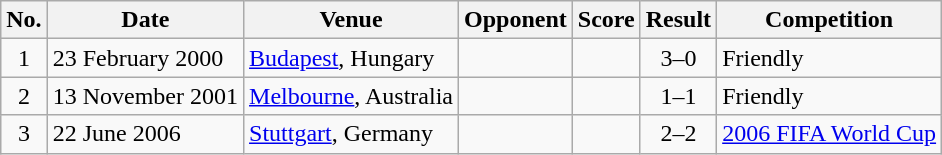<table class="wikitable sortable">
<tr>
<th scope="col">No.</th>
<th scope="col">Date</th>
<th scope="col">Venue</th>
<th scope="col">Opponent</th>
<th scope="col">Score</th>
<th scope="col">Result</th>
<th scope="col">Competition</th>
</tr>
<tr>
<td align="center">1</td>
<td>23 February 2000</td>
<td><a href='#'>Budapest</a>, Hungary</td>
<td></td>
<td></td>
<td align="center">3–0</td>
<td>Friendly</td>
</tr>
<tr>
<td align="center">2</td>
<td>13 November 2001</td>
<td><a href='#'>Melbourne</a>, Australia</td>
<td></td>
<td></td>
<td align="center">1–1</td>
<td>Friendly</td>
</tr>
<tr>
<td align="center">3</td>
<td>22 June 2006</td>
<td><a href='#'>Stuttgart</a>, Germany</td>
<td></td>
<td></td>
<td align="center">2–2</td>
<td><a href='#'>2006 FIFA World Cup</a></td>
</tr>
</table>
